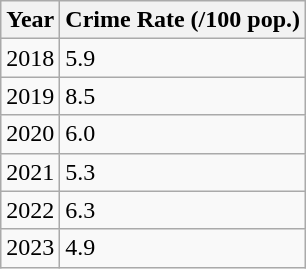<table class="wikitable">
<tr>
<th>Year</th>
<th>Crime Rate (/100 pop.)</th>
</tr>
<tr>
<td>2018</td>
<td>5.9</td>
</tr>
<tr>
<td>2019</td>
<td>8.5</td>
</tr>
<tr>
<td>2020</td>
<td>6.0</td>
</tr>
<tr>
<td>2021</td>
<td>5.3</td>
</tr>
<tr>
<td>2022</td>
<td>6.3</td>
</tr>
<tr>
<td>2023</td>
<td>4.9</td>
</tr>
</table>
